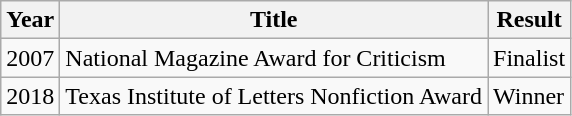<table class="wikitable">
<tr>
<th>Year</th>
<th>Title</th>
<th>Result</th>
</tr>
<tr>
<td>2007</td>
<td>National Magazine Award for Criticism</td>
<td>Finalist</td>
</tr>
<tr>
<td>2018</td>
<td>Texas Institute of Letters Nonfiction Award</td>
<td>Winner</td>
</tr>
</table>
